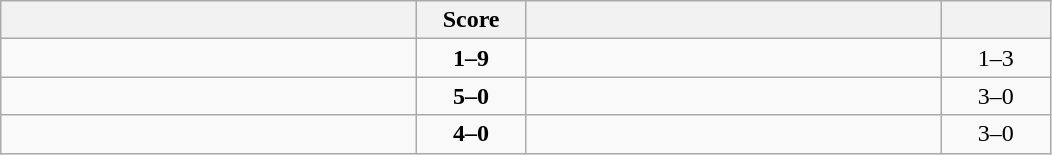<table class="wikitable" style="text-align: center; ">
<tr>
<th align="right" width="270"></th>
<th width="65">Score</th>
<th align="left" width="270"></th>
<th width="65"></th>
</tr>
<tr>
<td align="left"></td>
<td><strong>1–9</strong></td>
<td align="left"><strong></strong></td>
<td>1–3 <strong></strong></td>
</tr>
<tr>
<td align="left"><strong></strong></td>
<td><strong>5–0</strong></td>
<td align="left"></td>
<td>3–0 <strong></strong></td>
</tr>
<tr>
<td align="left"><strong></strong></td>
<td><strong>4–0</strong></td>
<td align="left"></td>
<td>3–0 <strong></strong></td>
</tr>
</table>
